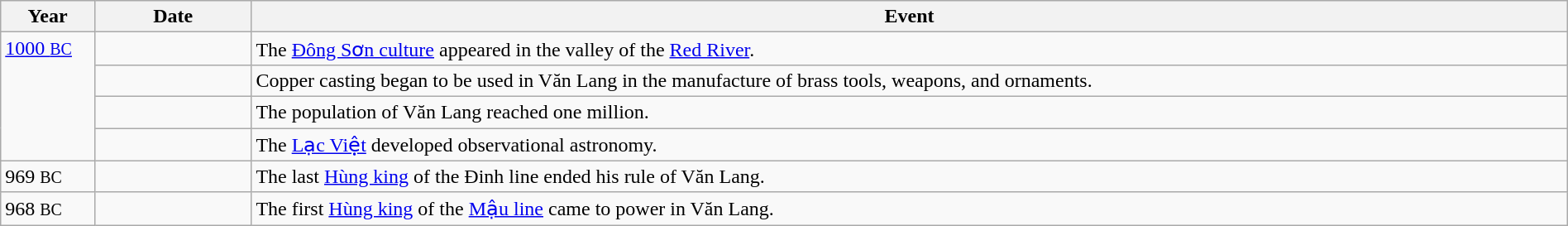<table class="wikitable" width="100%">
<tr>
<th style="width:6%">Year</th>
<th style="width:10%">Date</th>
<th>Event</th>
</tr>
<tr>
<td rowspan="4" valign="top"><a href='#'>1000 <small>BC</small></a></td>
<td></td>
<td>The <a href='#'>Đông Sơn culture</a> appeared in the valley of the <a href='#'>Red River</a>.</td>
</tr>
<tr>
<td></td>
<td>Copper casting began to be used in Văn Lang in the manufacture of brass tools, weapons, and ornaments.</td>
</tr>
<tr>
<td></td>
<td>The population of Văn Lang reached one million.</td>
</tr>
<tr>
<td></td>
<td>The <a href='#'>Lạc Việt</a> developed observational astronomy.</td>
</tr>
<tr>
<td>969 <small>BC</small></td>
<td></td>
<td>The last <a href='#'>Hùng king</a> of the Đinh line ended his rule of Văn Lang.</td>
</tr>
<tr>
<td>968 <small>BC</small></td>
<td></td>
<td>The first <a href='#'>Hùng king</a> of the <a href='#'>Mậu line</a> came to power in Văn Lang.</td>
</tr>
</table>
